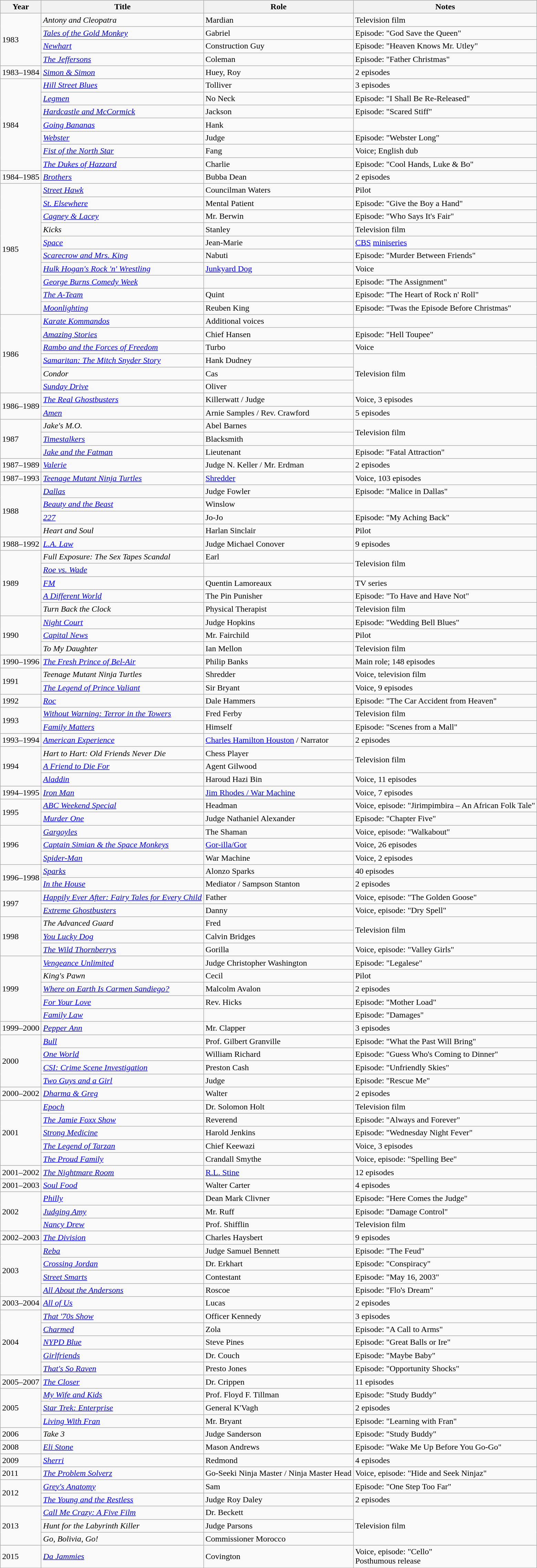<table class="wikitable sortable">
<tr>
<th>Year</th>
<th>Title</th>
<th>Role</th>
<th class="unsortable">Notes</th>
</tr>
<tr>
<td rowspan="4">1983</td>
<td><em>Antony and Cleopatra</em></td>
<td>Mardian</td>
<td>Television film</td>
</tr>
<tr>
<td><em><a href='#'>Tales of the Gold Monkey</a></em></td>
<td>Gabriel</td>
<td>Episode: "God Save the Queen"</td>
</tr>
<tr>
<td><em><a href='#'>Newhart</a></em></td>
<td>Construction Guy</td>
<td>Episode: "Heaven Knows Mr. Utley"</td>
</tr>
<tr>
<td><em><a href='#'>The Jeffersons</a></em></td>
<td>Coleman</td>
<td>Episode: "Father Christmas"</td>
</tr>
<tr>
<td>1983–1984</td>
<td><em><a href='#'>Simon & Simon</a></em></td>
<td>Huey, Roy</td>
<td>2 episodes</td>
</tr>
<tr>
<td rowspan="7">1984</td>
<td><em><a href='#'>Hill Street Blues</a></em></td>
<td>Tolliver</td>
<td>3 episodes</td>
</tr>
<tr>
<td><em><a href='#'>Legmen</a></em></td>
<td>No Neck</td>
<td>Episode: "I Shall Be Re-Released"</td>
</tr>
<tr>
<td><em><a href='#'>Hardcastle and McCormick</a></em></td>
<td>Jackson</td>
<td>Episode: "Scared Stiff"</td>
</tr>
<tr>
<td><em><a href='#'>Going Bananas</a></em></td>
<td>Hank</td>
<td></td>
</tr>
<tr>
<td><em><a href='#'>Webster</a></em></td>
<td>Judge</td>
<td>Episode: "Webster Long"</td>
</tr>
<tr>
<td><em><a href='#'>Fist of the North Star</a></em></td>
<td>Fang</td>
<td>Voice; English dub</td>
</tr>
<tr>
<td><em><a href='#'>The Dukes of Hazzard</a></em></td>
<td>Charlie</td>
<td>Episode: "Cool Hands, Luke & Bo"</td>
</tr>
<tr>
<td>1984–1985</td>
<td><em><a href='#'>Brothers</a></em></td>
<td>Bubba Dean</td>
<td>2 episodes</td>
</tr>
<tr>
<td rowspan="10">1985</td>
<td><em><a href='#'>Street Hawk</a></em></td>
<td>Councilman Waters</td>
<td>Pilot</td>
</tr>
<tr>
<td><em><a href='#'>St. Elsewhere</a></em></td>
<td>Mental Patient</td>
<td>Episode: "Give the Boy a Hand"</td>
</tr>
<tr>
<td><em><a href='#'>Cagney & Lacey</a></em></td>
<td>Mr. Berwin</td>
<td>Episode: "Who Says It's Fair"</td>
</tr>
<tr>
<td><em>Kicks</em></td>
<td>Stanley</td>
<td>Television film</td>
</tr>
<tr>
<td><em><a href='#'>Space</a></em></td>
<td>Jean-Marie</td>
<td><a href='#'>CBS</a> <a href='#'>miniseries</a></td>
</tr>
<tr>
<td><em><a href='#'>Scarecrow and Mrs. King</a></em></td>
<td>Nabuti</td>
<td>Episode: "Murder Between Friends"</td>
</tr>
<tr>
<td><em><a href='#'>Hulk Hogan's Rock 'n' Wrestling</a></em></td>
<td><a href='#'>Junkyard Dog</a></td>
<td>Voice</td>
</tr>
<tr>
<td><em><a href='#'>George Burns Comedy Week</a></em></td>
<td></td>
<td>Episode: "The Assignment"</td>
</tr>
<tr>
<td><em><a href='#'>The A-Team</a></em></td>
<td>Quint</td>
<td>Episode: "The Heart of Rock n' Roll"</td>
</tr>
<tr>
<td><em><a href='#'>Moonlighting</a></em></td>
<td>Reuben King</td>
<td>Episode: "Twas the Episode Before Christmas"</td>
</tr>
<tr>
<td rowspan="6">1986</td>
<td><em><a href='#'>Karate Kommandos</a></em></td>
<td>Additional voices</td>
<td></td>
</tr>
<tr>
<td><em><a href='#'>Amazing Stories</a></em></td>
<td>Chief Hansen</td>
<td>Episode: "Hell Toupee"</td>
</tr>
<tr>
<td><em><a href='#'>Rambo and the Forces of Freedom</a></em></td>
<td>Turbo</td>
<td>Voice</td>
</tr>
<tr>
<td><em><a href='#'>Samaritan: The Mitch Snyder Story</a></em></td>
<td>Hank Dudney</td>
<td rowspan="3">Television film</td>
</tr>
<tr>
<td><em>Condor</em></td>
<td>Cas</td>
</tr>
<tr>
<td><em><a href='#'>Sunday Drive</a></em></td>
<td>Oliver</td>
</tr>
<tr>
<td rowspan="2">1986–1989</td>
<td><em><a href='#'>The Real Ghostbusters</a></em></td>
<td>Killerwatt / Judge</td>
<td>Voice, 3 episodes</td>
</tr>
<tr>
<td><em><a href='#'>Amen</a></em></td>
<td>Arnie Samples / Rev. Crawford</td>
<td>5 episodes</td>
</tr>
<tr>
<td rowspan="3">1987</td>
<td><em>Jake's M.O.</em></td>
<td>Abel Barnes</td>
<td rowspan="2">Television film</td>
</tr>
<tr>
<td><em><a href='#'>Timestalkers</a></em></td>
<td>Blacksmith</td>
</tr>
<tr>
<td><em><a href='#'>Jake and the Fatman</a></em></td>
<td>Lieutenant</td>
<td>Episode: "Fatal Attraction"</td>
</tr>
<tr>
<td>1987–1989</td>
<td><em><a href='#'>Valerie</a></em></td>
<td>Judge N. Keller / Mr. Erdman</td>
<td>2 episodes</td>
</tr>
<tr>
<td>1987–1993</td>
<td><em><a href='#'>Teenage Mutant Ninja Turtles</a></em></td>
<td><a href='#'>Shredder</a></td>
<td>Voice, 103 episodes</td>
</tr>
<tr>
<td rowspan="4">1988</td>
<td><em><a href='#'>Dallas</a></em></td>
<td>Judge Fowler</td>
<td>Episode: "Malice in Dallas"</td>
</tr>
<tr>
<td><em><a href='#'>Beauty and the Beast</a></em></td>
<td>Winslow</td>
<td></td>
</tr>
<tr>
<td><em><a href='#'>227</a></em></td>
<td>Jo-Jo</td>
<td>Episode: "My Aching Back"</td>
</tr>
<tr>
<td><em>Heart and Soul</em></td>
<td>Harlan Sinclair</td>
<td>Pilot</td>
</tr>
<tr>
<td>1988–1992</td>
<td><em><a href='#'>L.A. Law</a></em></td>
<td>Judge Michael Conover</td>
<td>9 episodes</td>
</tr>
<tr>
<td rowspan="5">1989</td>
<td><em>Full Exposure: The Sex Tapes Scandal</em></td>
<td>Earl</td>
<td rowspan="2">Television film</td>
</tr>
<tr>
<td><em><a href='#'>Roe vs. Wade</a></em></td>
<td></td>
</tr>
<tr>
<td><em><a href='#'>FM</a></em></td>
<td>Quentin Lamoreaux</td>
<td>TV series</td>
</tr>
<tr>
<td><em><a href='#'>A Different World</a></em></td>
<td>The Pin Punisher</td>
<td>Episode: "To Have and Have Not"</td>
</tr>
<tr>
<td><em>Turn Back the Clock</em></td>
<td>Physical Therapist</td>
<td>Television film</td>
</tr>
<tr>
<td rowspan="3">1990</td>
<td><em><a href='#'>Night Court</a></em></td>
<td>Judge Hopkins</td>
<td>Episode: "Wedding Bell Blues"</td>
</tr>
<tr>
<td><em><a href='#'>Capital News</a></em></td>
<td>Mr. Fairchild</td>
<td>Pilot</td>
</tr>
<tr>
<td><em>To My Daughter</em></td>
<td>Ian Mellon</td>
<td>Television film</td>
</tr>
<tr>
<td>1990–1996</td>
<td><em><a href='#'>The Fresh Prince of Bel-Air</a></em></td>
<td>Philip Banks</td>
<td>Main role; 148 episodes</td>
</tr>
<tr>
<td rowspan="2">1991</td>
<td><em>Teenage Mutant Ninja Turtles</em></td>
<td>Shredder</td>
<td>Voice, television film</td>
</tr>
<tr>
<td><em><a href='#'>The Legend of Prince Valiant</a></em></td>
<td>Sir Bryant</td>
<td>Voice, 9 episodes</td>
</tr>
<tr>
<td>1992</td>
<td><em><a href='#'>Roc</a></em></td>
<td>Dale Hammers</td>
<td>Episode: "The Car Accident from Heaven"</td>
</tr>
<tr>
<td rowspan="2">1993</td>
<td><em><a href='#'>Without Warning: Terror in the Towers</a></em></td>
<td>Fred Ferby</td>
<td>Television film</td>
</tr>
<tr>
<td><em><a href='#'>Family Matters</a></em></td>
<td>Himself</td>
<td>Episode: "Scenes from a Mall"</td>
</tr>
<tr>
<td>1993–1994</td>
<td><em><a href='#'>American Experience</a></em></td>
<td><a href='#'>Charles Hamilton Houston</a> / Narrator</td>
<td>2 episodes</td>
</tr>
<tr>
<td rowspan="3">1994</td>
<td><em>Hart to Hart: Old Friends Never Die</em></td>
<td>Chess Player</td>
<td rowspan="2">Television film</td>
</tr>
<tr>
<td><em><a href='#'>A Friend to Die For</a></em></td>
<td>Agent Gilwood</td>
</tr>
<tr>
<td><em><a href='#'>Aladdin</a></em></td>
<td>Haroud Hazi Bin</td>
<td>Voice, 11 episodes</td>
</tr>
<tr>
<td>1994–1995</td>
<td><em><a href='#'>Iron Man</a></em></td>
<td><a href='#'>Jim Rhodes / War Machine</a></td>
<td>Voice, 7 episodes</td>
</tr>
<tr>
<td rowspan="2">1995</td>
<td><em><a href='#'>ABC Weekend Special</a></em></td>
<td>Headman</td>
<td>Voice, episode: "Jirimpimbira – An African Folk Tale"</td>
</tr>
<tr>
<td><em><a href='#'>Murder One</a></em></td>
<td>Judge Nathaniel Alexander</td>
<td>Episode: "Chapter Five"</td>
</tr>
<tr>
<td rowspan="3">1996</td>
<td><em><a href='#'>Gargoyles</a></em></td>
<td>The Shaman</td>
<td>Voice, episode: "Walkabout"</td>
</tr>
<tr>
<td><em><a href='#'>Captain Simian & the Space Monkeys</a></em></td>
<td><a href='#'>Gor-illa/Gor</a></td>
<td>Voice, 26 episodes</td>
</tr>
<tr>
<td><em><a href='#'>Spider-Man</a></em></td>
<td>War Machine</td>
<td>Voice, 2 episodes</td>
</tr>
<tr>
<td rowspan="2">1996–1998</td>
<td><em><a href='#'>Sparks</a></em></td>
<td>Alonzo Sparks</td>
<td>40 episodes</td>
</tr>
<tr>
<td><em><a href='#'>In the House</a></em></td>
<td>Mediator / Sampson Stanton</td>
<td>2 episodes</td>
</tr>
<tr>
<td rowspan="2">1997</td>
<td><em><a href='#'>Happily Ever After: Fairy Tales for Every Child</a></em></td>
<td>Father</td>
<td>Voice, episode: "The Golden Goose"</td>
</tr>
<tr>
<td><em><a href='#'>Extreme Ghostbusters</a></em></td>
<td>Danny</td>
<td>Voice, episode: "Dry Spell"</td>
</tr>
<tr>
<td rowspan="3">1998</td>
<td><em>The Advanced Guard</em></td>
<td>Fred</td>
<td rowspan="2">Television film</td>
</tr>
<tr>
<td><em><a href='#'>You Lucky Dog</a></em></td>
<td>Calvin Bridges</td>
</tr>
<tr>
<td><em><a href='#'>The Wild Thornberrys</a></em></td>
<td>Gorilla</td>
<td>Voice, episode: "Valley Girls"</td>
</tr>
<tr>
<td rowspan="5">1999</td>
<td><em><a href='#'>Vengeance Unlimited</a></em></td>
<td>Judge Christopher Washington</td>
<td>Episode: "Legalese"</td>
</tr>
<tr>
<td><em>King's Pawn</em></td>
<td>Cecil</td>
<td>Pilot</td>
</tr>
<tr>
<td><em><a href='#'>Where on Earth Is Carmen Sandiego?</a></em></td>
<td>Malcolm Avalon</td>
<td>2 episodes</td>
</tr>
<tr>
<td><em><a href='#'>For Your Love</a></em></td>
<td>Rev. Hicks</td>
<td>Episode: "Mother Load"</td>
</tr>
<tr>
<td><em><a href='#'>Family Law</a></em></td>
<td></td>
<td>Episode: "Damages"</td>
</tr>
<tr>
<td>1999–2000</td>
<td><em><a href='#'>Pepper Ann</a></em></td>
<td>Mr. Clapper</td>
<td>3 episodes</td>
</tr>
<tr>
<td rowspan="4">2000</td>
<td><em><a href='#'>Bull</a></em></td>
<td>Prof. Gilbert Granville</td>
<td>Episode: "What the Past Will Bring"</td>
</tr>
<tr>
<td><em><a href='#'>One World</a></em></td>
<td>William Richard</td>
<td>Episode: "Guess Who's Coming to Dinner"</td>
</tr>
<tr>
<td><em><a href='#'>CSI: Crime Scene Investigation</a></em></td>
<td>Preston Cash</td>
<td>Episode: "Unfriendly Skies"</td>
</tr>
<tr>
<td><em><a href='#'>Two Guys and a Girl</a></em></td>
<td>Judge</td>
<td>Episode: "Rescue Me"</td>
</tr>
<tr>
<td>2000–2002</td>
<td><em><a href='#'>Dharma & Greg</a></em></td>
<td>Walter</td>
<td>2 episodes</td>
</tr>
<tr>
<td rowspan="5">2001</td>
<td><em><a href='#'>Epoch</a></em></td>
<td>Dr. Solomon Holt</td>
<td>Television film</td>
</tr>
<tr>
<td><em><a href='#'>The Jamie Foxx Show</a></em></td>
<td>Reverend</td>
<td>Episode: "Always and Forever"</td>
</tr>
<tr>
<td><em><a href='#'>Strong Medicine</a></em></td>
<td>Harold Jenkins</td>
<td>Episode: "Wednesday Night Fever"</td>
</tr>
<tr>
<td><em><a href='#'>The Legend of Tarzan</a></em></td>
<td>Chief Keewazi</td>
<td>Voice, 3 episodes</td>
</tr>
<tr>
<td><em><a href='#'>The Proud Family</a></em></td>
<td>Crandall Smythe</td>
<td>Voice, episode: "Spelling Bee"</td>
</tr>
<tr>
<td>2001–2002</td>
<td><em><a href='#'>The Nightmare Room</a></em></td>
<td><a href='#'>R.L. Stine</a></td>
<td>12 episodes</td>
</tr>
<tr>
<td>2001–2003</td>
<td><em><a href='#'>Soul Food</a></em></td>
<td>Walter Carter</td>
<td>4 episodes</td>
</tr>
<tr>
<td rowspan="3">2002</td>
<td><em><a href='#'>Philly</a></em></td>
<td>Dean Mark Clivner</td>
<td>Episode: "Here Comes the Judge"</td>
</tr>
<tr>
<td><em><a href='#'>Judging Amy</a></em></td>
<td>Mr. Ruff</td>
<td>Episode: "Damage Control"</td>
</tr>
<tr>
<td><em><a href='#'>Nancy Drew</a></em></td>
<td>Prof. Shifflin</td>
<td>Television film</td>
</tr>
<tr>
<td>2002–2003</td>
<td><em><a href='#'>The Division</a></em></td>
<td>Charles Haysbert</td>
<td>9 episodes</td>
</tr>
<tr>
<td rowspan="4">2003</td>
<td><em><a href='#'>Reba</a></em></td>
<td>Judge Samuel Bennett</td>
<td>Episode: "The Feud"</td>
</tr>
<tr>
<td><em><a href='#'>Crossing Jordan</a></em></td>
<td>Dr. Erkhart</td>
<td>Episode: "Conspiracy"</td>
</tr>
<tr>
<td><em><a href='#'>Street Smarts</a></em></td>
<td>Contestant</td>
<td>Episode: "May 16, 2003"</td>
</tr>
<tr>
<td><em><a href='#'>All About the Andersons</a></em></td>
<td>Roscoe</td>
<td>Episode: "Flo's Dream"</td>
</tr>
<tr>
<td>2003–2004</td>
<td><em><a href='#'>All of Us</a></em></td>
<td>Lucas</td>
<td>2 episodes</td>
</tr>
<tr>
<td rowspan="5">2004</td>
<td><em><a href='#'>That '70s Show</a></em></td>
<td>Officer Kennedy</td>
<td>3 episodes</td>
</tr>
<tr>
<td><em><a href='#'>Charmed</a></em></td>
<td>Zola</td>
<td>Episode: "A Call to Arms"</td>
</tr>
<tr>
<td><em><a href='#'>NYPD Blue</a></em></td>
<td>Steve Pines</td>
<td>Episode: "Great Balls or Ire"</td>
</tr>
<tr>
<td><em><a href='#'>Girlfriends</a></em></td>
<td>Dr. Couch</td>
<td>Episode: "Maybe Baby"</td>
</tr>
<tr>
<td><em><a href='#'>That's So Raven</a></em></td>
<td>Presto Jones</td>
<td>Episode: "Opportunity Shocks"</td>
</tr>
<tr>
<td>2005–2007</td>
<td><em><a href='#'>The Closer</a></em></td>
<td>Dr. Crippen</td>
<td>11 episodes</td>
</tr>
<tr>
<td rowspan="3">2005</td>
<td><em><a href='#'>My Wife and Kids</a></em></td>
<td>Prof. Floyd F. Tillman</td>
<td>Episode: "Study Buddy"</td>
</tr>
<tr>
<td><em><a href='#'>Star Trek: Enterprise</a></em></td>
<td>General K'Vagh</td>
<td>2 episodes</td>
</tr>
<tr>
<td><em><a href='#'>Living With Fran</a></em></td>
<td>Mr. Bryant</td>
<td>Episode: "Learning with Fran"</td>
</tr>
<tr>
<td>2006</td>
<td><em>Take 3</em></td>
<td>Judge Sanderson</td>
<td>Episode: "Study Buddy"</td>
</tr>
<tr>
<td>2008</td>
<td><em><a href='#'>Eli Stone</a></em></td>
<td>Mason Andrews</td>
<td>Episode: "Wake Me Up Before You Go-Go"</td>
</tr>
<tr>
<td>2009</td>
<td><em><a href='#'>Sherri</a></em></td>
<td>Redmond</td>
<td>4 episodes</td>
</tr>
<tr>
<td>2011</td>
<td><em><a href='#'>The Problem Solverz</a></em></td>
<td>Go-Seeki Ninja Master / Ninja Master Head</td>
<td>Voice, episode: "Hide and Seek Ninjaz"</td>
</tr>
<tr>
<td rowspan="2">2012</td>
<td><em><a href='#'>Grey's Anatomy</a></em></td>
<td>Sam</td>
<td>Episode: "One Step Too Far"</td>
</tr>
<tr>
<td><em><a href='#'>The Young and the Restless</a></em></td>
<td>Judge Roy Daley</td>
<td>2 episodes</td>
</tr>
<tr>
<td rowspan="3">2013</td>
<td><em><a href='#'>Call Me Crazy: A Five Film</a></em></td>
<td>Dr. Beckett</td>
<td rowspan="3">Television film</td>
</tr>
<tr>
<td><em>Hunt for the Labyrinth Killer</em></td>
<td>Judge Parsons</td>
</tr>
<tr>
<td><em>Go, Bolivia, Go!</em></td>
<td>Commissioner Morocco</td>
</tr>
<tr>
<td>2015</td>
<td><em><a href='#'>Da Jammies</a></em></td>
<td>Covington</td>
<td>Voice, episode: "Cello" <br> Posthumous release</td>
</tr>
</table>
